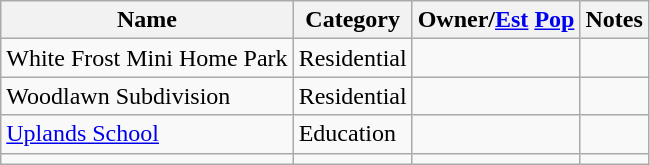<table class="wikitable sortable">
<tr>
<th>Name</th>
<th>Category</th>
<th>Owner/<a href='#'>Est</a> <a href='#'>Pop</a></th>
<th>Notes</th>
</tr>
<tr>
<td>White Frost Mini Home Park</td>
<td>Residential</td>
<td></td>
<td></td>
</tr>
<tr>
<td>Woodlawn Subdivision</td>
<td>Residential</td>
<td></td>
<td></td>
</tr>
<tr>
<td><a href='#'>Uplands School</a></td>
<td>Education</td>
<td></td>
<td></td>
</tr>
<tr>
<td></td>
<td></td>
<td></td>
<td></td>
</tr>
</table>
